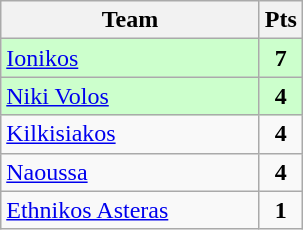<table class="wikitable" style="text-align: center;">
<tr>
<th width=165>Team</th>
<th width=20>Pts</th>
</tr>
<tr bgcolor="#ccffcc">
<td align=left><a href='#'>Ionikos</a></td>
<td><strong>7</strong></td>
</tr>
<tr bgcolor="#ccffcc">
<td align=left><a href='#'>Niki Volos</a></td>
<td><strong>4</strong></td>
</tr>
<tr>
<td align=left><a href='#'>Kilkisiakos</a></td>
<td><strong>4</strong></td>
</tr>
<tr>
<td align=left><a href='#'>Naoussa</a></td>
<td><strong>4</strong></td>
</tr>
<tr>
<td align=left><a href='#'>Ethnikos Asteras</a></td>
<td><strong>1</strong></td>
</tr>
</table>
